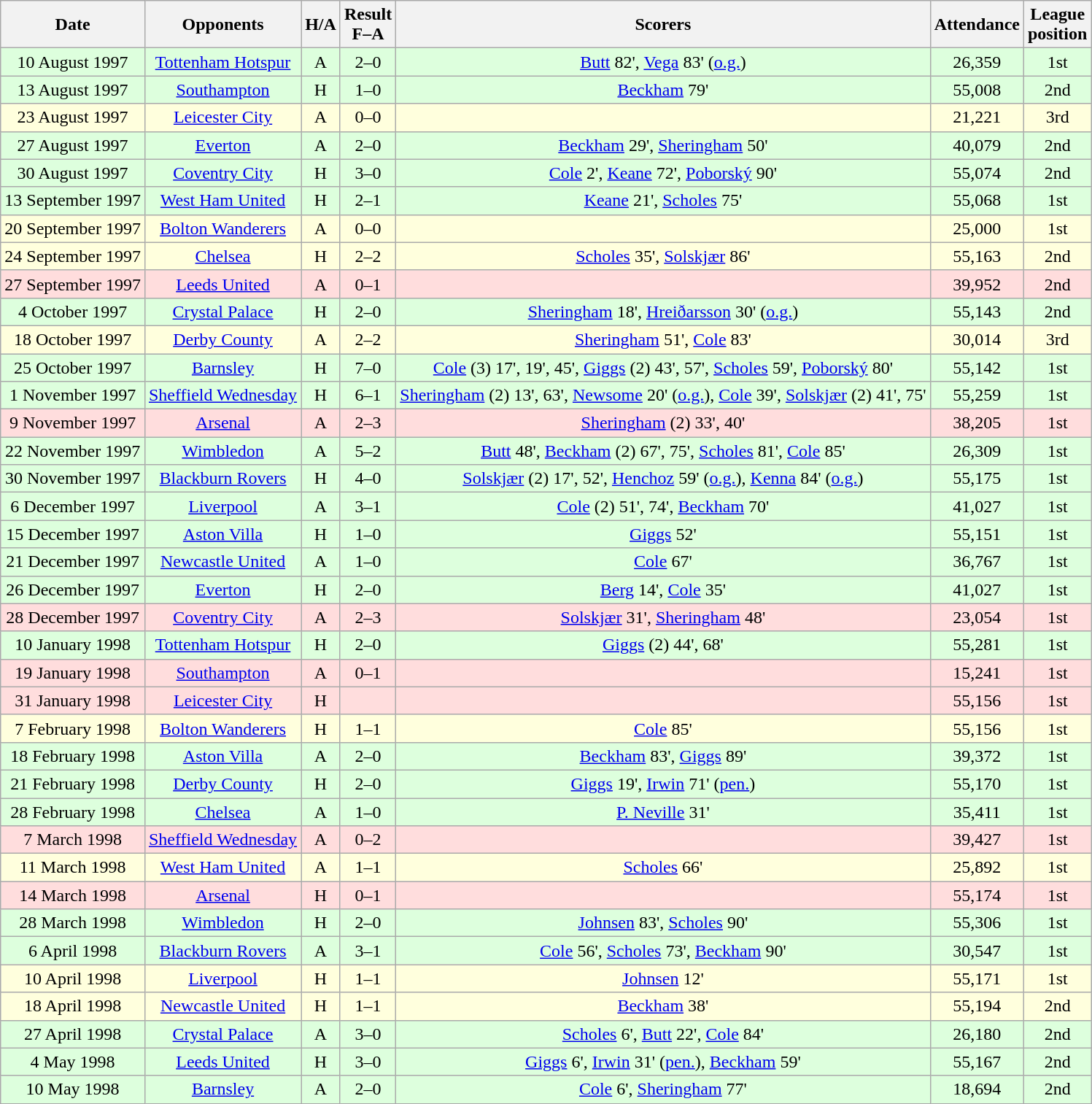<table class="wikitable" style="text-align:center">
<tr>
<th>Date</th>
<th>Opponents</th>
<th>H/A</th>
<th>Result<br>F–A</th>
<th>Scorers</th>
<th>Attendance</th>
<th>League<br>position</th>
</tr>
<tr bgcolor="#ddffdd">
<td>10 August 1997</td>
<td><a href='#'>Tottenham Hotspur</a></td>
<td>A</td>
<td>2–0</td>
<td><a href='#'>Butt</a> 82', <a href='#'>Vega</a> 83' (<a href='#'>o.g.</a>)</td>
<td>26,359</td>
<td>1st</td>
</tr>
<tr bgcolor="#ddffdd">
<td>13 August 1997</td>
<td><a href='#'>Southampton</a></td>
<td>H</td>
<td>1–0</td>
<td><a href='#'>Beckham</a> 79'</td>
<td>55,008</td>
<td>2nd</td>
</tr>
<tr bgcolor="#ffffdd">
<td>23 August 1997</td>
<td><a href='#'>Leicester City</a></td>
<td>A</td>
<td>0–0</td>
<td></td>
<td>21,221</td>
<td>3rd</td>
</tr>
<tr bgcolor="#ddffdd">
<td>27 August 1997</td>
<td><a href='#'>Everton</a></td>
<td>A</td>
<td>2–0</td>
<td><a href='#'>Beckham</a> 29', <a href='#'>Sheringham</a> 50'</td>
<td>40,079</td>
<td>2nd</td>
</tr>
<tr bgcolor="#ddffdd">
<td>30 August 1997</td>
<td><a href='#'>Coventry City</a></td>
<td>H</td>
<td>3–0</td>
<td><a href='#'>Cole</a> 2', <a href='#'>Keane</a> 72', <a href='#'>Poborský</a> 90'</td>
<td>55,074</td>
<td>2nd</td>
</tr>
<tr bgcolor="#ddffdd">
<td>13 September 1997</td>
<td><a href='#'>West Ham United</a></td>
<td>H</td>
<td>2–1</td>
<td><a href='#'>Keane</a> 21', <a href='#'>Scholes</a> 75'</td>
<td>55,068</td>
<td>1st</td>
</tr>
<tr bgcolor="#ffffdd">
<td>20 September 1997</td>
<td><a href='#'>Bolton Wanderers</a></td>
<td>A</td>
<td>0–0</td>
<td></td>
<td>25,000</td>
<td>1st</td>
</tr>
<tr bgcolor="#ffffdd">
<td>24 September 1997</td>
<td><a href='#'>Chelsea</a></td>
<td>H</td>
<td>2–2</td>
<td><a href='#'>Scholes</a> 35', <a href='#'>Solskjær</a> 86'</td>
<td>55,163</td>
<td>2nd</td>
</tr>
<tr bgcolor="#ffdddd">
<td>27 September 1997</td>
<td><a href='#'>Leeds United</a></td>
<td>A</td>
<td>0–1</td>
<td></td>
<td>39,952</td>
<td>2nd</td>
</tr>
<tr bgcolor="#ddffdd">
<td>4 October 1997</td>
<td><a href='#'>Crystal Palace</a></td>
<td>H</td>
<td>2–0</td>
<td><a href='#'>Sheringham</a> 18', <a href='#'>Hreiðarsson</a> 30' (<a href='#'>o.g.</a>)</td>
<td>55,143</td>
<td>2nd</td>
</tr>
<tr bgcolor="#ffffdd">
<td>18 October 1997</td>
<td><a href='#'>Derby County</a></td>
<td>A</td>
<td>2–2</td>
<td><a href='#'>Sheringham</a> 51', <a href='#'>Cole</a> 83'</td>
<td>30,014</td>
<td>3rd</td>
</tr>
<tr bgcolor="#ddffdd">
<td>25 October 1997</td>
<td><a href='#'>Barnsley</a></td>
<td>H</td>
<td>7–0</td>
<td><a href='#'>Cole</a> (3) 17', 19', 45', <a href='#'>Giggs</a> (2) 43', 57', <a href='#'>Scholes</a> 59', <a href='#'>Poborský</a> 80'</td>
<td>55,142</td>
<td>1st</td>
</tr>
<tr bgcolor="#ddffdd">
<td>1 November 1997</td>
<td><a href='#'>Sheffield Wednesday</a></td>
<td>H</td>
<td>6–1</td>
<td><a href='#'>Sheringham</a> (2) 13', 63', <a href='#'>Newsome</a> 20' (<a href='#'>o.g.</a>), <a href='#'>Cole</a> 39', <a href='#'>Solskjær</a> (2) 41', 75'</td>
<td>55,259</td>
<td>1st</td>
</tr>
<tr bgcolor="#ffdddd">
<td>9 November 1997</td>
<td><a href='#'>Arsenal</a></td>
<td>A</td>
<td>2–3</td>
<td><a href='#'>Sheringham</a> (2) 33', 40'</td>
<td>38,205</td>
<td>1st</td>
</tr>
<tr bgcolor="#ddffdd">
<td>22 November 1997</td>
<td><a href='#'>Wimbledon</a></td>
<td>A</td>
<td>5–2</td>
<td><a href='#'>Butt</a> 48', <a href='#'>Beckham</a> (2) 67', 75', <a href='#'>Scholes</a> 81', <a href='#'>Cole</a> 85'</td>
<td>26,309</td>
<td>1st</td>
</tr>
<tr bgcolor="#ddffdd">
<td>30 November 1997</td>
<td><a href='#'>Blackburn Rovers</a></td>
<td>H</td>
<td>4–0</td>
<td><a href='#'>Solskjær</a> (2) 17', 52', <a href='#'>Henchoz</a> 59' (<a href='#'>o.g.</a>), <a href='#'>Kenna</a> 84' (<a href='#'>o.g.</a>)</td>
<td>55,175</td>
<td>1st</td>
</tr>
<tr bgcolor="#ddffdd">
<td>6 December 1997</td>
<td><a href='#'>Liverpool</a></td>
<td>A</td>
<td>3–1</td>
<td><a href='#'>Cole</a> (2) 51', 74', <a href='#'>Beckham</a> 70'</td>
<td>41,027</td>
<td>1st</td>
</tr>
<tr bgcolor="#ddffdd">
<td>15 December 1997</td>
<td><a href='#'>Aston Villa</a></td>
<td>H</td>
<td>1–0</td>
<td><a href='#'>Giggs</a> 52'</td>
<td>55,151</td>
<td>1st</td>
</tr>
<tr bgcolor="#ddffdd">
<td>21 December 1997</td>
<td><a href='#'>Newcastle United</a></td>
<td>A</td>
<td>1–0</td>
<td><a href='#'>Cole</a> 67'</td>
<td>36,767</td>
<td>1st</td>
</tr>
<tr bgcolor="#ddffdd">
<td>26 December 1997</td>
<td><a href='#'>Everton</a></td>
<td>H</td>
<td>2–0</td>
<td><a href='#'>Berg</a> 14', <a href='#'>Cole</a> 35'</td>
<td>41,027</td>
<td>1st</td>
</tr>
<tr bgcolor="#ffdddd">
<td>28 December 1997</td>
<td><a href='#'>Coventry City</a></td>
<td>A</td>
<td>2–3</td>
<td><a href='#'>Solskjær</a> 31', <a href='#'>Sheringham</a> 48'</td>
<td>23,054</td>
<td>1st</td>
</tr>
<tr bgcolor="#ddffdd">
<td>10 January 1998</td>
<td><a href='#'>Tottenham Hotspur</a></td>
<td>H</td>
<td>2–0</td>
<td><a href='#'>Giggs</a> (2) 44', 68'</td>
<td>55,281</td>
<td>1st</td>
</tr>
<tr bgcolor="#ffdddd">
<td>19 January 1998</td>
<td><a href='#'>Southampton</a></td>
<td>A</td>
<td>0–1</td>
<td></td>
<td>15,241</td>
<td>1st</td>
</tr>
<tr bgcolor="#ffdddd">
<td>31 January 1998</td>
<td><a href='#'>Leicester City</a></td>
<td>H</td>
<td></td>
<td></td>
<td>55,156</td>
<td>1st</td>
</tr>
<tr bgcolor="#ffffdd">
<td>7 February 1998</td>
<td><a href='#'>Bolton Wanderers</a></td>
<td>H</td>
<td>1–1</td>
<td><a href='#'>Cole</a> 85'</td>
<td>55,156</td>
<td>1st</td>
</tr>
<tr bgcolor="#ddffdd">
<td>18 February 1998</td>
<td><a href='#'>Aston Villa</a></td>
<td>A</td>
<td>2–0</td>
<td><a href='#'>Beckham</a> 83', <a href='#'>Giggs</a> 89'</td>
<td>39,372</td>
<td>1st</td>
</tr>
<tr bgcolor="#ddffdd">
<td>21 February 1998</td>
<td><a href='#'>Derby County</a></td>
<td>H</td>
<td>2–0</td>
<td><a href='#'>Giggs</a> 19', <a href='#'>Irwin</a> 71' (<a href='#'>pen.</a>)</td>
<td>55,170</td>
<td>1st</td>
</tr>
<tr bgcolor="#ddffdd">
<td>28 February 1998</td>
<td><a href='#'>Chelsea</a></td>
<td>A</td>
<td>1–0</td>
<td><a href='#'>P. Neville</a> 31'</td>
<td>35,411</td>
<td>1st</td>
</tr>
<tr bgcolor="#ffdddd">
<td>7 March 1998</td>
<td><a href='#'>Sheffield Wednesday</a></td>
<td>A</td>
<td>0–2</td>
<td></td>
<td>39,427</td>
<td>1st</td>
</tr>
<tr bgcolor="#ffffdd">
<td>11 March 1998</td>
<td><a href='#'>West Ham United</a></td>
<td>A</td>
<td>1–1</td>
<td><a href='#'>Scholes</a> 66'</td>
<td>25,892</td>
<td>1st</td>
</tr>
<tr bgcolor="#ffdddd">
<td>14 March 1998</td>
<td><a href='#'>Arsenal</a></td>
<td>H</td>
<td>0–1</td>
<td></td>
<td>55,174</td>
<td>1st</td>
</tr>
<tr bgcolor="#ddffdd">
<td>28 March 1998</td>
<td><a href='#'>Wimbledon</a></td>
<td>H</td>
<td>2–0</td>
<td><a href='#'>Johnsen</a> 83', <a href='#'>Scholes</a> 90'</td>
<td>55,306</td>
<td>1st</td>
</tr>
<tr bgcolor="#ddffdd">
<td>6 April 1998</td>
<td><a href='#'>Blackburn Rovers</a></td>
<td>A</td>
<td>3–1</td>
<td><a href='#'>Cole</a> 56', <a href='#'>Scholes</a> 73', <a href='#'>Beckham</a> 90'</td>
<td>30,547</td>
<td>1st</td>
</tr>
<tr bgcolor="#ffffdd">
<td>10 April 1998</td>
<td><a href='#'>Liverpool</a></td>
<td>H</td>
<td>1–1</td>
<td><a href='#'>Johnsen</a> 12'</td>
<td>55,171</td>
<td>1st</td>
</tr>
<tr bgcolor="#ffffdd">
<td>18 April 1998</td>
<td><a href='#'>Newcastle United</a></td>
<td>H</td>
<td>1–1</td>
<td><a href='#'>Beckham</a> 38'</td>
<td>55,194</td>
<td>2nd</td>
</tr>
<tr bgcolor="#ddffdd">
<td>27 April 1998</td>
<td><a href='#'>Crystal Palace</a></td>
<td>A</td>
<td>3–0</td>
<td><a href='#'>Scholes</a> 6', <a href='#'>Butt</a> 22', <a href='#'>Cole</a> 84'</td>
<td>26,180</td>
<td>2nd</td>
</tr>
<tr bgcolor="#ddffdd">
<td>4 May 1998</td>
<td><a href='#'>Leeds United</a></td>
<td>H</td>
<td>3–0</td>
<td><a href='#'>Giggs</a> 6', <a href='#'>Irwin</a> 31' (<a href='#'>pen.</a>), <a href='#'>Beckham</a> 59'</td>
<td>55,167</td>
<td>2nd</td>
</tr>
<tr bgcolor="#ddffdd">
<td>10 May 1998</td>
<td><a href='#'>Barnsley</a></td>
<td>A</td>
<td>2–0</td>
<td><a href='#'>Cole</a> 6', <a href='#'>Sheringham</a> 77'</td>
<td>18,694</td>
<td>2nd</td>
</tr>
</table>
